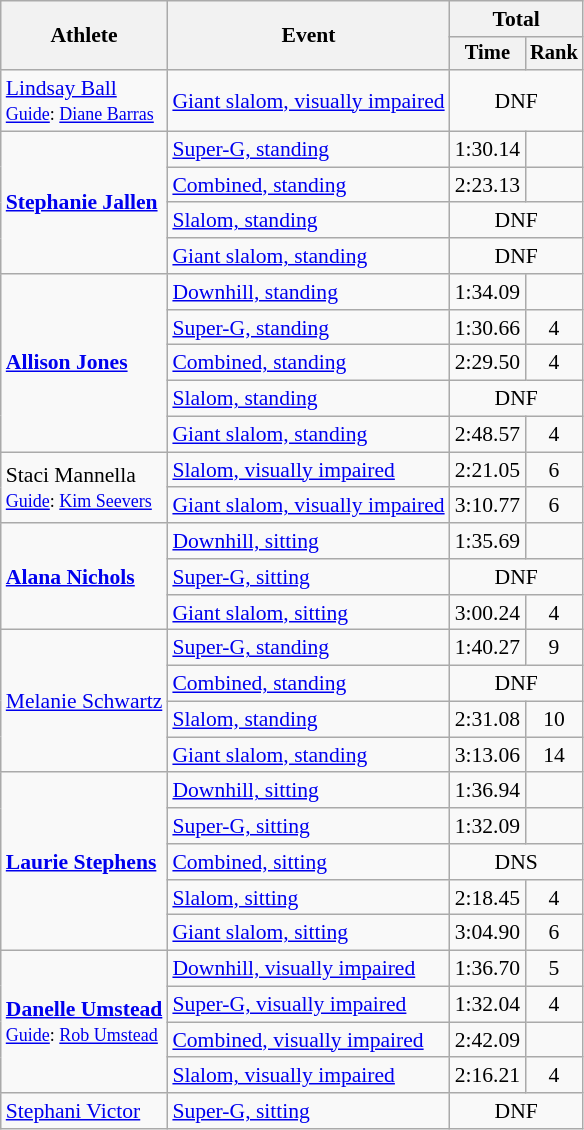<table class="wikitable" style="font-size:90%">
<tr>
<th rowspan=2>Athlete</th>
<th rowspan=2>Event</th>
<th colspan=2>Total</th>
</tr>
<tr style="font-size:95%">
<th>Time</th>
<th>Rank</th>
</tr>
<tr align=center>
<td align=left><a href='#'>Lindsay Ball</a><br><small><a href='#'>Guide</a>: <a href='#'>Diane Barras</a></small></td>
<td align=left><a href='#'>Giant slalom, visually impaired</a></td>
<td colspan=2>DNF</td>
</tr>
<tr align=center>
<td align=left rowspan=4><strong><a href='#'>Stephanie Jallen</a></strong></td>
<td align=left><a href='#'>Super-G, standing</a></td>
<td>1:30.14</td>
<td></td>
</tr>
<tr align=center>
<td align=left><a href='#'>Combined, standing</a></td>
<td>2:23.13</td>
<td></td>
</tr>
<tr align=center>
<td align=left><a href='#'>Slalom, standing</a></td>
<td colspan=2>DNF</td>
</tr>
<tr align=center>
<td align=left><a href='#'>Giant slalom, standing</a></td>
<td colspan=2>DNF</td>
</tr>
<tr align=center>
<td align=left rowspan=5><strong><a href='#'>Allison Jones</a></strong></td>
<td align=left><a href='#'>Downhill, standing</a></td>
<td>1:34.09</td>
<td></td>
</tr>
<tr align=center>
<td align=left><a href='#'>Super-G, standing</a></td>
<td>1:30.66</td>
<td>4</td>
</tr>
<tr align=center>
<td align=left><a href='#'>Combined, standing</a></td>
<td>2:29.50</td>
<td>4</td>
</tr>
<tr align=center>
<td align=left><a href='#'>Slalom, standing</a></td>
<td colspan=2>DNF</td>
</tr>
<tr align=center>
<td align=left><a href='#'>Giant slalom, standing</a></td>
<td>2:48.57</td>
<td>4</td>
</tr>
<tr align=center>
<td align=left rowspan=2>Staci Mannella<br><small><a href='#'>Guide</a>: <a href='#'>Kim Seevers</a></small></td>
<td align=left><a href='#'>Slalom, visually impaired</a></td>
<td>2:21.05</td>
<td>6</td>
</tr>
<tr align=center>
<td align=left><a href='#'>Giant slalom, visually impaired</a></td>
<td>3:10.77</td>
<td>6</td>
</tr>
<tr align=center>
<td align=left rowspan=3><strong><a href='#'>Alana Nichols</a></strong></td>
<td align=left><a href='#'>Downhill, sitting</a></td>
<td>1:35.69</td>
<td></td>
</tr>
<tr align=center>
<td align=left><a href='#'>Super-G, sitting</a></td>
<td colspan=2>DNF</td>
</tr>
<tr align=center>
<td align=left><a href='#'>Giant slalom, sitting</a></td>
<td>3:00.24</td>
<td>4</td>
</tr>
<tr align=center>
<td align=left rowspan=4><a href='#'>Melanie Schwartz</a></td>
<td align=left><a href='#'>Super-G, standing</a></td>
<td>1:40.27</td>
<td>9</td>
</tr>
<tr align=center>
<td align=left><a href='#'>Combined, standing</a></td>
<td colspan=2>DNF</td>
</tr>
<tr align=center>
<td align=left><a href='#'>Slalom, standing</a></td>
<td>2:31.08</td>
<td>10</td>
</tr>
<tr align=center>
<td align=left><a href='#'>Giant slalom, standing</a></td>
<td>3:13.06</td>
<td>14</td>
</tr>
<tr align=center>
<td align=left rowspan=5><strong><a href='#'>Laurie Stephens</a></strong></td>
<td align=left><a href='#'>Downhill, sitting</a></td>
<td>1:36.94</td>
<td></td>
</tr>
<tr align=center>
<td align=left><a href='#'>Super-G, sitting</a></td>
<td>1:32.09</td>
<td></td>
</tr>
<tr align=center>
<td align=left><a href='#'>Combined, sitting</a></td>
<td colspan=2>DNS</td>
</tr>
<tr align=center>
<td align=left><a href='#'>Slalom, sitting</a></td>
<td>2:18.45</td>
<td>4</td>
</tr>
<tr align=center>
<td align=left><a href='#'>Giant slalom, sitting</a></td>
<td>3:04.90</td>
<td>6</td>
</tr>
<tr align=center>
<td align=left rowspan=4><strong><a href='#'>Danelle Umstead</a></strong><br><small><a href='#'>Guide</a>: <a href='#'>Rob Umstead</a></small></td>
<td align=left><a href='#'>Downhill, visually impaired</a></td>
<td>1:36.70</td>
<td>5</td>
</tr>
<tr align=center>
<td align=left><a href='#'>Super-G, visually impaired</a></td>
<td>1:32.04</td>
<td>4</td>
</tr>
<tr align=center>
<td align=left><a href='#'>Combined, visually impaired</a></td>
<td>2:42.09</td>
<td></td>
</tr>
<tr align=center>
<td align=left><a href='#'>Slalom, visually impaired</a></td>
<td>2:16.21</td>
<td>4</td>
</tr>
<tr align=center>
<td align=left><a href='#'>Stephani Victor</a></td>
<td align=left><a href='#'>Super-G, sitting</a></td>
<td colspan=2>DNF</td>
</tr>
</table>
